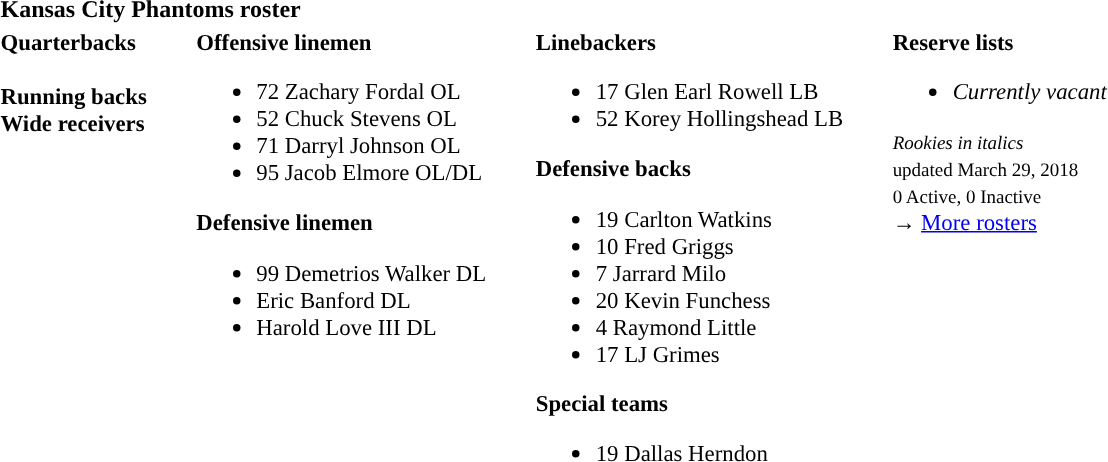<table class="toccolours" style="text-align: left;">
<tr>
<th colspan="7">Kansas City Phantoms roster</th>
</tr>
<tr>
<td style="font-size: 95%;vertical-align:top;"><strong>Quarterbacks</strong><br>
<br><strong>Running backs</strong>

<br><strong>Wide receivers</strong>




</td>
<td style="width: 25px;"></td>
<td style="font-size: 95%;vertical-align:top;"><strong>Offensive linemen</strong><br><ul><li>72 Zachary Fordal OL</li><li>52 Chuck Stevens OL</li><li>71 Darryl Johnson OL</li><li>95 Jacob Elmore OL/DL</li></ul><strong>Defensive linemen</strong><ul><li>99 Demetrios Walker DL</li><li>Eric Banford DL</li><li>Harold Love III DL</li></ul></td>
<td style="width: 25px;"></td>
<td style="font-size: 95%;vertical-align:top;"><strong>Linebackers</strong><br><ul><li>17 Glen Earl Rowell LB</li><li>52 Korey Hollingshead LB</li></ul><strong>Defensive backs</strong><ul><li>19 Carlton Watkins</li><li>10 Fred Griggs</li><li>7 Jarrard Milo</li><li>20 Kevin Funchess</li><li>4 Raymond Little</li><li>17 LJ Grimes</li></ul><strong>Special teams</strong><ul><li>19 Dallas Herndon</li></ul></td>
<td style="width: 25px;"></td>
<td style="font-size: 95%;vertical-align:top;"><strong>Reserve lists</strong><br><ul><li><em>Currently vacant</em></li></ul><small><em>Rookies in italics</em></small><br>
<small> updated March 29, 2018</small><br>
<small>0 Active, 0 Inactive</small><br>→ <a href='#'>More rosters</a></td>
</tr>
</table>
